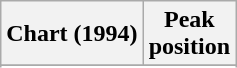<table class="wikitable plainrowheaders sortable" style="text-align:center;">
<tr>
<th scope="col">Chart (1994)</th>
<th scope="col">Peak<br>position</th>
</tr>
<tr>
</tr>
<tr>
</tr>
</table>
